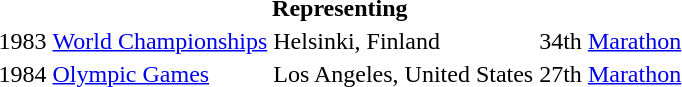<table>
<tr>
<th colspan="5">Representing </th>
</tr>
<tr>
<td>1983</td>
<td><a href='#'>World Championships</a></td>
<td>Helsinki, Finland</td>
<td>34th</td>
<td><a href='#'>Marathon</a></td>
</tr>
<tr>
<td>1984</td>
<td><a href='#'>Olympic Games</a></td>
<td>Los Angeles, United States</td>
<td>27th</td>
<td><a href='#'>Marathon</a></td>
</tr>
</table>
